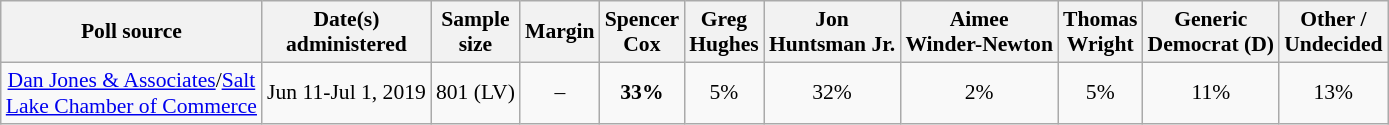<table class="wikitable" style="font-size:90%;text-align:center;">
<tr>
<th>Poll source</th>
<th>Date(s)<br>administered</th>
<th>Sample<br>size</th>
<th>Margin<br></th>
<th>Spencer<br>Cox</th>
<th>Greg<br>Hughes</th>
<th>Jon<br>Huntsman Jr.</th>
<th>Aimee<br>Winder-Newton</th>
<th>Thomas<br>Wright</th>
<th>Generic<br>Democrat (D)</th>
<th>Other /<br>Undecided</th>
</tr>
<tr>
<td><a href='#'>Dan Jones & Associates</a>/<a href='#'>Salt<br>Lake Chamber of Commerce</a></td>
<td>Jun 11-Jul 1, 2019</td>
<td>801 (LV)</td>
<td>–</td>
<td><strong>33%</strong></td>
<td>5%</td>
<td>32%</td>
<td>2%</td>
<td>5%</td>
<td>11%</td>
<td>13%</td>
</tr>
</table>
